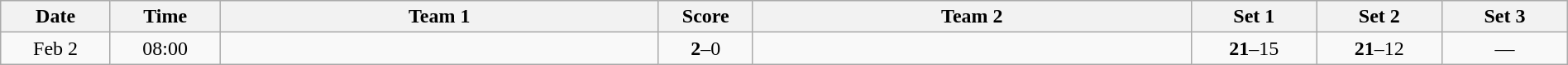<table class="wikitable" width="100%">
<tr>
<th style="width:7%">Date</th>
<th style="width:7%">Time</th>
<th style="width:28%">Team 1</th>
<th style="width:6%">Score</th>
<th style="width:28%">Team 2</th>
<th style="width:8%">Set 1</th>
<th style="width:8%">Set 2</th>
<th style="width:8%">Set 3</th>
</tr>
<tr>
<td style="text-align:center">Feb 2</td>
<td style="text-align:center">08:00</td>
<td style="text-align:right"><strong></strong></td>
<td style="text-align:center"><strong>2</strong>–0</td>
<td style="text-align:left"></td>
<td style="text-align:center"><strong>21</strong>–15</td>
<td style="text-align:center"><strong>21</strong>–12</td>
<td style="text-align:center">—</td>
</tr>
</table>
